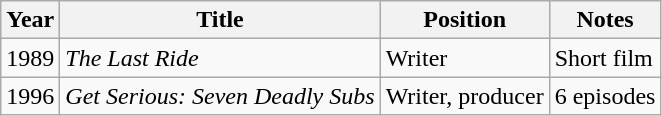<table class="wikitable sortable">
<tr>
<th>Year</th>
<th>Title</th>
<th>Position</th>
<th class="unsortable">Notes</th>
</tr>
<tr>
<td>1989</td>
<td><em>The Last Ride</em></td>
<td>Writer</td>
<td>Short film</td>
</tr>
<tr>
<td>1996</td>
<td><em>Get Serious: Seven Deadly Subs</em></td>
<td>Writer, producer</td>
<td>6 episodes</td>
</tr>
</table>
